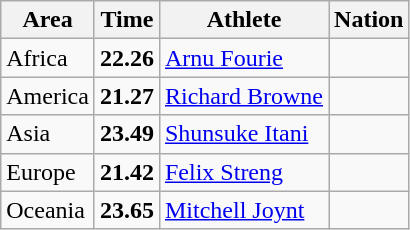<table class="wikitable">
<tr>
<th>Area</th>
<th>Time</th>
<th>Athlete</th>
<th>Nation</th>
</tr>
<tr>
<td>Africa</td>
<td><strong>22.26</strong></td>
<td><a href='#'>Arnu Fourie</a></td>
<td></td>
</tr>
<tr>
<td>America</td>
<td><strong>21.27</strong> </td>
<td><a href='#'>Richard Browne</a></td>
<td></td>
</tr>
<tr>
<td>Asia</td>
<td><strong>23.49</strong></td>
<td><a href='#'>Shunsuke Itani</a></td>
<td></td>
</tr>
<tr>
<td>Europe</td>
<td><strong>21.42</strong></td>
<td><a href='#'>Felix Streng</a></td>
<td></td>
</tr>
<tr>
<td>Oceania</td>
<td><strong>23.65</strong></td>
<td><a href='#'>Mitchell Joynt</a></td>
<td></td>
</tr>
</table>
